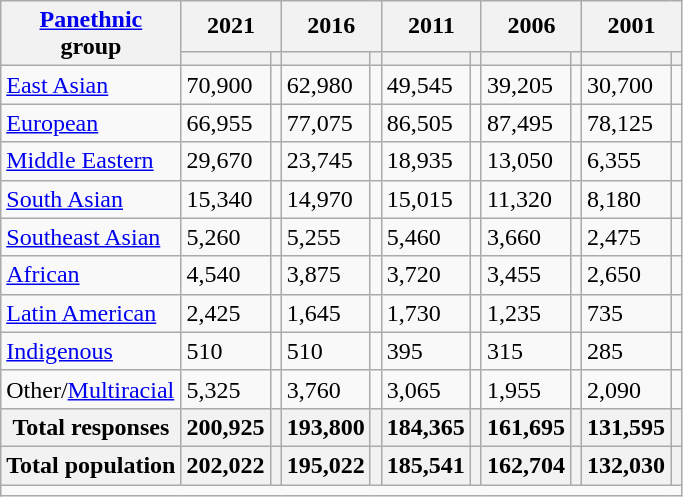<table class="wikitable collapsible sortable">
<tr>
<th rowspan="2"><a href='#'>Panethnic</a><br>group</th>
<th colspan="2">2021</th>
<th colspan="2">2016</th>
<th colspan="2">2011</th>
<th colspan="2">2006</th>
<th colspan="2">2001</th>
</tr>
<tr>
<th><a href='#'></a></th>
<th></th>
<th></th>
<th></th>
<th></th>
<th></th>
<th></th>
<th></th>
<th></th>
<th></th>
</tr>
<tr>
<td><a href='#'>East Asian</a></td>
<td>70,900</td>
<td></td>
<td>62,980</td>
<td></td>
<td>49,545</td>
<td></td>
<td>39,205</td>
<td></td>
<td>30,700</td>
<td></td>
</tr>
<tr>
<td><a href='#'>European</a></td>
<td>66,955</td>
<td></td>
<td>77,075</td>
<td></td>
<td>86,505</td>
<td></td>
<td>87,495</td>
<td></td>
<td>78,125</td>
<td></td>
</tr>
<tr>
<td><a href='#'>Middle Eastern</a></td>
<td>29,670</td>
<td></td>
<td>23,745</td>
<td></td>
<td>18,935</td>
<td></td>
<td>13,050</td>
<td></td>
<td>6,355</td>
<td></td>
</tr>
<tr>
<td><a href='#'>South Asian</a></td>
<td>15,340</td>
<td></td>
<td>14,970</td>
<td></td>
<td>15,015</td>
<td></td>
<td>11,320</td>
<td></td>
<td>8,180</td>
<td></td>
</tr>
<tr>
<td><a href='#'>Southeast Asian</a></td>
<td>5,260</td>
<td></td>
<td>5,255</td>
<td></td>
<td>5,460</td>
<td></td>
<td>3,660</td>
<td></td>
<td>2,475</td>
<td></td>
</tr>
<tr>
<td><a href='#'>African</a></td>
<td>4,540</td>
<td></td>
<td>3,875</td>
<td></td>
<td>3,720</td>
<td></td>
<td>3,455</td>
<td></td>
<td>2,650</td>
<td></td>
</tr>
<tr>
<td><a href='#'>Latin American</a></td>
<td>2,425</td>
<td></td>
<td>1,645</td>
<td></td>
<td>1,730</td>
<td></td>
<td>1,235</td>
<td></td>
<td>735</td>
<td></td>
</tr>
<tr>
<td><a href='#'>Indigenous</a></td>
<td>510</td>
<td></td>
<td>510</td>
<td></td>
<td>395</td>
<td></td>
<td>315</td>
<td></td>
<td>285</td>
<td></td>
</tr>
<tr>
<td>Other/<a href='#'>Multiracial</a></td>
<td>5,325</td>
<td></td>
<td>3,760</td>
<td></td>
<td>3,065</td>
<td></td>
<td>1,955</td>
<td></td>
<td>2,090</td>
<td></td>
</tr>
<tr>
<th>Total responses</th>
<th>200,925</th>
<th></th>
<th>193,800</th>
<th></th>
<th>184,365</th>
<th></th>
<th>161,695</th>
<th></th>
<th>131,595</th>
<th></th>
</tr>
<tr>
<th>Total population</th>
<th>202,022</th>
<th></th>
<th>195,022</th>
<th></th>
<th>185,541</th>
<th></th>
<th>162,704</th>
<th></th>
<th>132,030</th>
<th></th>
</tr>
<tr class="sortbottom">
<td colspan="15"></td>
</tr>
</table>
